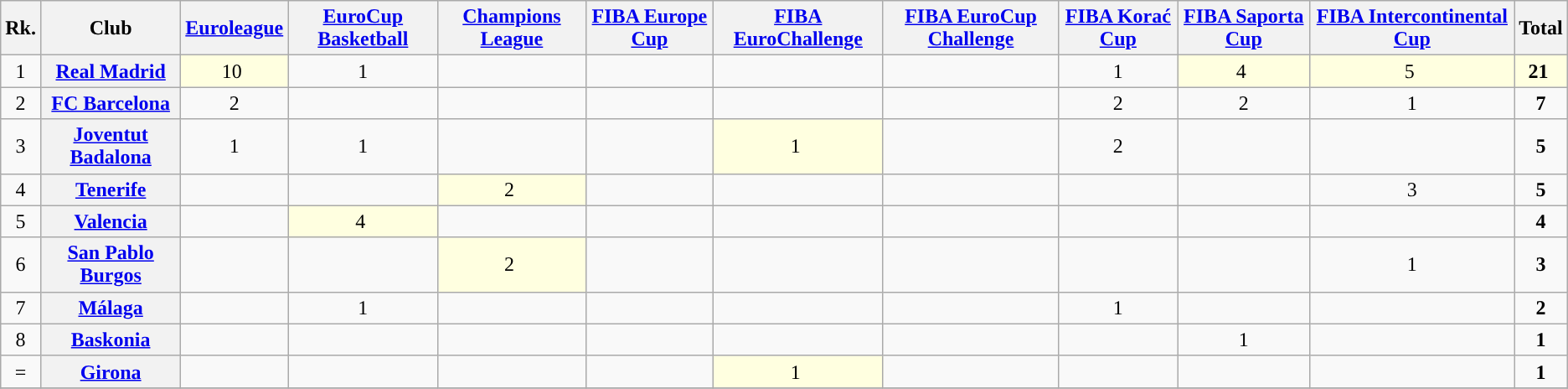<table class="sortable plainrowheaders wikitable">
<tr>
<th scope="col">Rk.</th>
<th scope="col">Club</th>
<th scope="col"><a href='#'>Euroleague</a></th>
<th scope="col"><a href='#'>EuroCup Basketball</a></th>
<th scope="col"><a href='#'>Champions League</a></th>
<th scope="col"><a href='#'>FIBA Europe Cup</a></th>
<th scope="col"><a href='#'>FIBA EuroChallenge</a></th>
<th scope="col"><a href='#'>FIBA EuroCup Challenge</a></th>
<th scope="col"><a href='#'>FIBA Korać Cup</a></th>
<th scope="col"><a href='#'>FIBA Saporta Cup</a></th>
<th scope="col"><a href='#'>FIBA Intercontinental Cup</a></th>
<th scope="col">Total</th>
</tr>
<tr>
<td align=center>1</td>
<th scope="row" align="left"> <a href='#'>Real Madrid</a></th>
<td style="text-align:center; background:#ffffe0;">10 </td>
<td align=center>1</td>
<td align=center></td>
<td align=center></td>
<td align=center></td>
<td align=center></td>
<td align=center>1</td>
<td style="text-align:center; background:#ffffe0;">4 </td>
<td style="text-align:center; background:#ffffe0;">5 </td>
<td style="text-align:center; background:#ffffe0;"><strong>21</strong> </td>
</tr>
<tr>
<td align=center>2</td>
<th scope="row" align="left"> <a href='#'>FC Barcelona</a></th>
<td align=center>2</td>
<td align=center></td>
<td align=center></td>
<td align=center></td>
<td align=center></td>
<td align=center></td>
<td align=center>2</td>
<td align=center>2</td>
<td align=center>1</td>
<td align=center><strong>7</strong></td>
</tr>
<tr>
<td align=center>3</td>
<th scope="row" align="left"> <a href='#'>Joventut Badalona</a></th>
<td align=center>1</td>
<td align=center>1</td>
<td align=center></td>
<td align=center></td>
<td style="text-align:center; background:#ffffe0;">1 </td>
<td align=center></td>
<td align=center>2</td>
<td align=center></td>
<td align=center></td>
<td align=center><strong>5</strong></td>
</tr>
<tr>
<td align=center>4</td>
<th scope="row" align="left"> <a href='#'>Tenerife</a></th>
<td align=center></td>
<td align=center></td>
<td style="text-align:center; background:#ffffe0;">2 </td>
<td align=center></td>
<td align=center></td>
<td align=center></td>
<td align=center></td>
<td align=center></td>
<td align=center>3</td>
<td align=center><strong>5</strong></td>
</tr>
<tr>
<td align=center>5</td>
<th scope="row" align="left"> <a href='#'>Valencia</a></th>
<td align=center></td>
<td style="text-align:center; background:#ffffe0;">4 </td>
<td align=center></td>
<td align=center></td>
<td align=center></td>
<td align=center></td>
<td align=center></td>
<td align=center></td>
<td align=center></td>
<td align=center><strong>4</strong></td>
</tr>
<tr>
<td align=center>6</td>
<th scope="row" align="left"> <a href='#'>San Pablo Burgos</a></th>
<td align=center></td>
<td align=center></td>
<td style="text-align:center; background:#ffffe0;">2 </td>
<td align=center></td>
<td align=center></td>
<td align=center></td>
<td align=center></td>
<td align=center></td>
<td align=center>1</td>
<td align=center><strong>3</strong></td>
</tr>
<tr>
<td align=center>7</td>
<th scope="row" align="left"> <a href='#'>Málaga</a></th>
<td align=center></td>
<td align=center>1</td>
<td align=center></td>
<td align=center></td>
<td align=center></td>
<td align=center></td>
<td align=center>1</td>
<td align=center></td>
<td align=center></td>
<td align=center><strong>2</strong></td>
</tr>
<tr>
<td align=center>8</td>
<th scope="row" align="left"> <a href='#'>Baskonia</a></th>
<td align=center></td>
<td align=center></td>
<td align=center></td>
<td align=center></td>
<td align=center></td>
<td align=center></td>
<td align=center></td>
<td align=center>1</td>
<td align=center></td>
<td align=center><strong>1</strong></td>
</tr>
<tr>
<td align=center>=</td>
<th scope="row" align="left"> <a href='#'>Girona</a></th>
<td align=center></td>
<td align=center></td>
<td align=center></td>
<td align=center></td>
<td style="text-align:center; background:#ffffe0;">1 </td>
<td align=center></td>
<td align=center></td>
<td align=center></td>
<td align=center></td>
<td align=center><strong>1</strong></td>
</tr>
<tr>
</tr>
</table>
